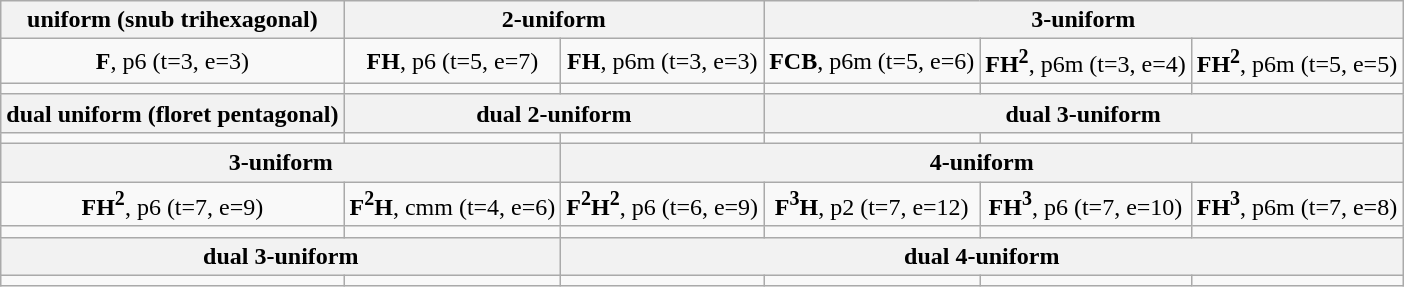<table class=wikitable>
<tr>
<th>uniform (snub trihexagonal)</th>
<th colspan="2">2-uniform</th>
<th colspan="3">3-uniform</th>
</tr>
<tr align=center>
<td><strong>F</strong>, p6 (t=3, e=3)</td>
<td><strong>FH</strong>, p6 (t=5, e=7)</td>
<td><strong>FH</strong>, p6m (t=3, e=3)</td>
<td><strong>FCB</strong>, p6m (t=5, e=6)</td>
<td><strong>FH<sup>2</sup></strong>, p6m (t=3, e=4)</td>
<td><strong>FH<sup>2</sup></strong>, p6m (t=5, e=5)</td>
</tr>
<tr>
<td></td>
<td></td>
<td></td>
<td></td>
<td></td>
<td></td>
</tr>
<tr>
<th>dual uniform (floret pentagonal)</th>
<th colspan="2">dual 2-uniform</th>
<th colspan="3">dual 3-uniform</th>
</tr>
<tr>
<td></td>
<td></td>
<td></td>
<td></td>
<td></td>
<td></td>
</tr>
<tr>
<th colspan="2">3-uniform</th>
<th colspan="4">4-uniform</th>
</tr>
<tr align=center>
<td><strong>FH<sup>2</sup></strong>, p6 (t=7, e=9)</td>
<td><strong>F<sup>2</sup>H</strong>, cmm (t=4, e=6)</td>
<td><strong>F<sup>2</sup>H<sup>2</sup></strong>, p6 (t=6, e=9)</td>
<td><strong>F<sup>3</sup>H</strong>, p2 (t=7, e=12)</td>
<td><strong>FH<sup>3</sup></strong>, p6 (t=7, e=10)</td>
<td><strong>FH<sup>3</sup></strong>, p6m (t=7, e=8)</td>
</tr>
<tr>
<td></td>
<td></td>
<td></td>
<td></td>
<td></td>
<td></td>
</tr>
<tr>
<th colspan="2">dual 3-uniform</th>
<th colspan="4">dual 4-uniform</th>
</tr>
<tr>
<td></td>
<td></td>
<td></td>
<td></td>
<td></td>
<td></td>
</tr>
</table>
